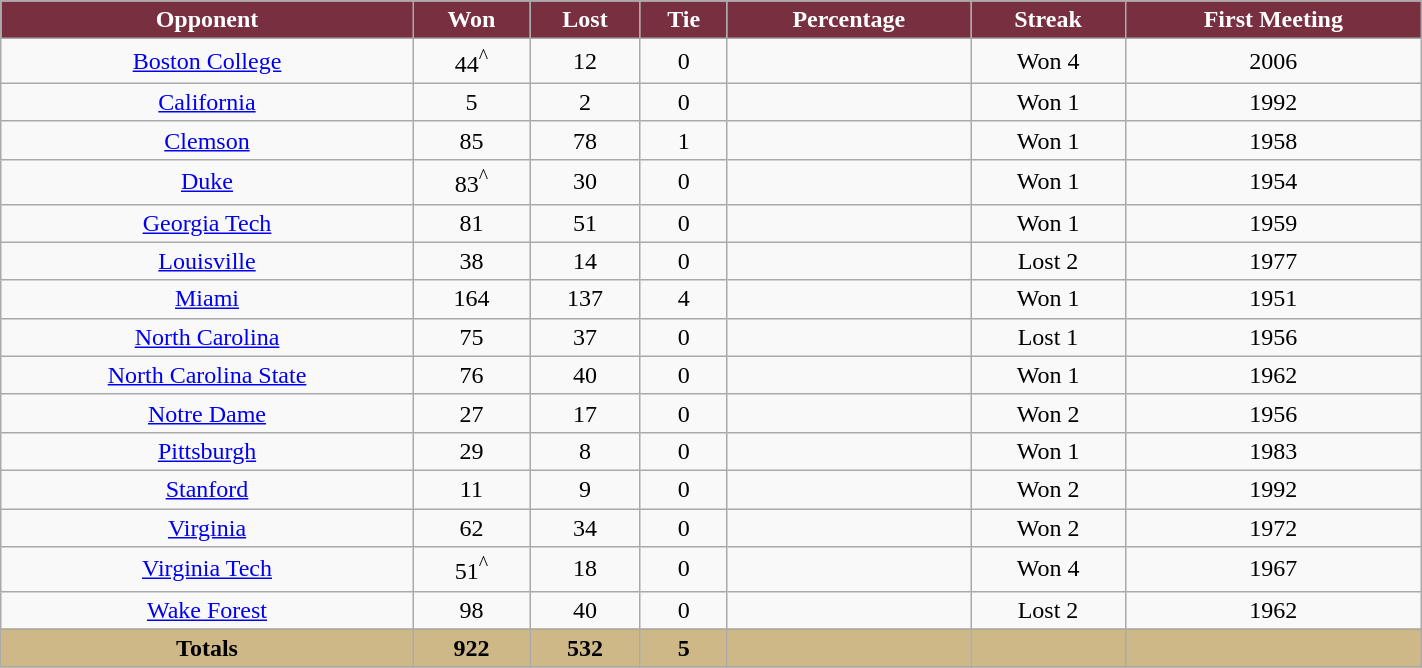<table cellpadding="1" style="width:75%;" class="wikitable">
<tr>
<th style="background:#782F40; color:white;">Opponent</th>
<th style="background:#782F40; color:white;">Won</th>
<th style="background:#782F40; color:white;">Lost</th>
<th style="background:#782F40; color:white;">Tie</th>
<th style="background:#782F40; color:white;">Percentage</th>
<th style="background:#782F40; color:white;">Streak</th>
<th style="background:#782F40; color:white;">First Meeting</th>
</tr>
<tr style="text-align:center;">
<td><a href='#'>Boston College</a></td>
<td>44<sup>^</sup></td>
<td>12</td>
<td>0</td>
<td></td>
<td>Won 4</td>
<td>2006</td>
</tr>
<tr style="text-align:center;">
<td><a href='#'>California</a></td>
<td>5</td>
<td>2</td>
<td>0</td>
<td></td>
<td>Won 1</td>
<td>1992</td>
</tr>
<tr style="text-align:center;">
<td><a href='#'>Clemson</a></td>
<td>85</td>
<td>78</td>
<td>1</td>
<td></td>
<td>Won 1</td>
<td>1958</td>
</tr>
<tr style="text-align:center;">
<td><a href='#'>Duke</a></td>
<td>83<sup>^</sup></td>
<td>30</td>
<td>0</td>
<td></td>
<td>Won 1</td>
<td>1954</td>
</tr>
<tr style="text-align:center;">
<td><a href='#'>Georgia Tech</a></td>
<td>81</td>
<td>51</td>
<td>0</td>
<td></td>
<td>Won 1</td>
<td>1959</td>
</tr>
<tr style="text-align:center;">
<td><a href='#'>Louisville</a></td>
<td>38</td>
<td>14</td>
<td>0</td>
<td></td>
<td>Lost 2</td>
<td>1977</td>
</tr>
<tr style="text-align:center;">
<td><a href='#'>Miami</a></td>
<td>164</td>
<td>137</td>
<td>4</td>
<td></td>
<td>Won 1</td>
<td>1951</td>
</tr>
<tr style="text-align:center;">
<td><a href='#'>North Carolina</a></td>
<td>75</td>
<td>37</td>
<td>0</td>
<td></td>
<td>Lost 1</td>
<td>1956</td>
</tr>
<tr style="text-align:center;">
<td><a href='#'>North Carolina State</a></td>
<td>76</td>
<td>40</td>
<td>0</td>
<td></td>
<td>Won 1</td>
<td>1962</td>
</tr>
<tr style="text-align:center;">
<td><a href='#'>Notre Dame</a></td>
<td>27</td>
<td>17</td>
<td>0</td>
<td></td>
<td>Won 2</td>
<td>1956</td>
</tr>
<tr style="text-align:center;">
<td><a href='#'>Pittsburgh</a></td>
<td>29</td>
<td>8</td>
<td>0</td>
<td></td>
<td>Won 1</td>
<td>1983</td>
</tr>
<tr style="text-align:center;">
<td><a href='#'>Stanford</a></td>
<td>11</td>
<td>9</td>
<td>0</td>
<td></td>
<td>Won 2</td>
<td>1992</td>
</tr>
<tr style="text-align:center;">
<td><a href='#'>Virginia</a></td>
<td>62</td>
<td>34</td>
<td>0</td>
<td></td>
<td>Won 2</td>
<td>1972</td>
</tr>
<tr style="text-align:center;">
<td><a href='#'>Virginia Tech</a></td>
<td>51<sup>^</sup></td>
<td>18</td>
<td>0</td>
<td></td>
<td>Won 4</td>
<td>1967</td>
</tr>
<tr style="text-align:center;">
<td><a href='#'>Wake Forest</a></td>
<td>98</td>
<td>40</td>
<td>0</td>
<td></td>
<td>Lost 2</td>
<td>1962</td>
</tr>
<tr class="unsortable" style="text-align:center; background:#CCCC66;">
<th style="background:#CEB888; color:black;"><strong>Totals</strong></th>
<th style="background:#CEB888; color:black;"><strong>922</strong></th>
<th style="background:#CEB888; color:black;"><strong>532</strong></th>
<th style="background:#CEB888; color:black;"><strong>5</strong></th>
<th style="background:#CEB888; color:black;"><strong></strong></th>
<th style="background:#CEB888; color:black;"></th>
<th style="background:#CEB888; color:black;"></th>
</tr>
</table>
